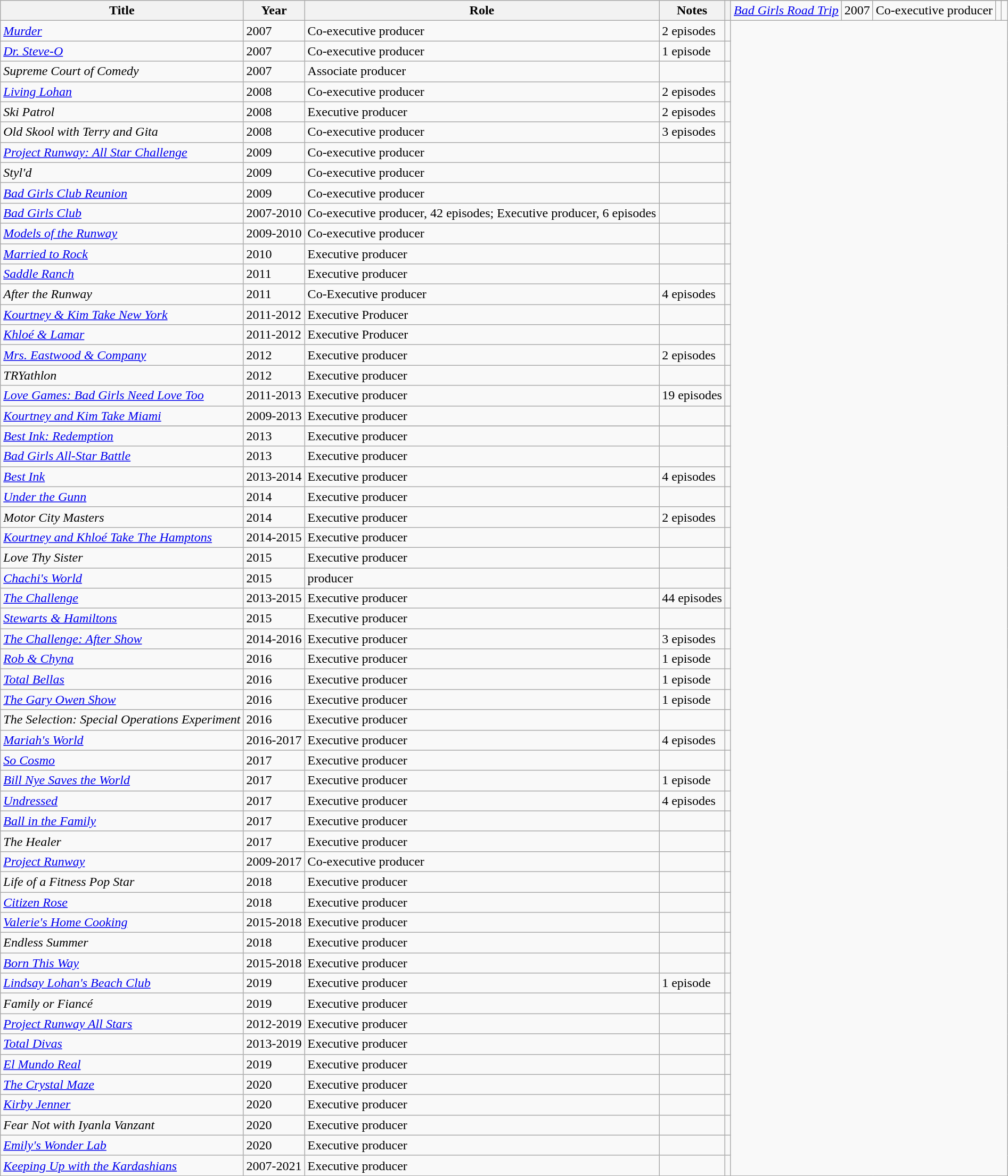<table class="wikitable sortable plainrowheaders" style="margin-right: 0;">
<tr>
<th rowspan="2" scope="col">Title</th>
<th rowspan="2" scope="col">Year</th>
<th rowspan="2" scope="col">Role</th>
<th rowspan="2" scope="col" class="unsortable">Notes</th>
<th rowspan="2" scope="col" class="unsortable"></th>
</tr>
<tr>
<td><em><a href='#'>Bad Girls Road Trip</a></em></td>
<td>2007</td>
<td>Co-executive producer</td>
<td></td>
<td></td>
</tr>
<tr>
<td><em><a href='#'>Murder</a></em></td>
<td>2007</td>
<td>Co-executive producer</td>
<td>2 episodes</td>
<td></td>
</tr>
<tr>
<td><em><a href='#'>Dr. Steve-O</a></em></td>
<td>2007</td>
<td>Co-executive producer</td>
<td>1 episode</td>
<td></td>
</tr>
<tr>
<td><em>Supreme Court of Comedy</em></td>
<td>2007</td>
<td>Associate producer</td>
<td></td>
<td></td>
</tr>
<tr>
<td><em><a href='#'>Living Lohan</a></em></td>
<td>2008</td>
<td>Co-executive producer</td>
<td>2 episodes</td>
<td></td>
</tr>
<tr>
<td><em>Ski Patrol</em></td>
<td>2008</td>
<td>Executive producer</td>
<td>2 episodes</td>
<td></td>
</tr>
<tr>
<td><em>Old Skool with Terry and Gita</em></td>
<td>2008</td>
<td>Co-executive producer</td>
<td>3 episodes</td>
<td></td>
</tr>
<tr>
<td><em><a href='#'>Project Runway: All Star Challenge</a></em></td>
<td>2009</td>
<td>Co-executive producer</td>
<td></td>
<td></td>
</tr>
<tr>
<td><em>Styl'd</em></td>
<td>2009</td>
<td>Co-executive producer</td>
<td></td>
<td></td>
</tr>
<tr>
<td><em><a href='#'>Bad Girls Club Reunion</a></em></td>
<td>2009</td>
<td>Co-executive producer</td>
<td></td>
<td></td>
</tr>
<tr>
<td><em><a href='#'>Bad Girls Club</a></em></td>
<td>2007-2010</td>
<td>Co-executive producer, 42 episodes; Executive producer, 6 episodes</td>
<td></td>
<td></td>
</tr>
<tr>
<td><em><a href='#'>Models of the Runway</a></em></td>
<td>2009-2010</td>
<td>Co-executive producer</td>
<td></td>
<td></td>
</tr>
<tr>
<td><em><a href='#'>Married to Rock</a></em></td>
<td>2010</td>
<td>Executive producer</td>
<td></td>
<td></td>
</tr>
<tr>
<td><em><a href='#'>Saddle Ranch</a></em></td>
<td>2011</td>
<td>Executive producer</td>
<td></td>
<td></td>
</tr>
<tr>
<td><em>After the Runway</em></td>
<td>2011</td>
<td>Co-Executive producer</td>
<td>4 episodes</td>
<td></td>
</tr>
<tr>
<td><em><a href='#'>Kourtney & Kim Take New York</a></em></td>
<td>2011-2012</td>
<td>Executive Producer</td>
<td></td>
<td></td>
</tr>
<tr>
<td><em><a href='#'>Khloé & Lamar</a></em></td>
<td>2011-2012</td>
<td>Executive Producer</td>
<td></td>
<td></td>
</tr>
<tr>
<td><em><a href='#'>Mrs. Eastwood & Company</a></em></td>
<td>2012</td>
<td>Executive producer</td>
<td>2 episodes</td>
<td></td>
</tr>
<tr>
<td><em>TRYathlon</em></td>
<td>2012</td>
<td>Executive producer</td>
<td></td>
<td></td>
</tr>
<tr>
<td><em><a href='#'>Love Games: Bad Girls Need Love Too</a></em></td>
<td>2011-2013</td>
<td>Executive producer</td>
<td>19 episodes</td>
<td></td>
</tr>
<tr>
<td><em><a href='#'>Kourtney and Kim Take Miami</a></em></td>
<td>2009-2013</td>
<td>Executive producer</td>
<td></td>
<td></td>
</tr>
<tr>
</tr>
<tr>
<td><em><a href='#'>Best Ink: Redemption</a></em></td>
<td>2013</td>
<td>Executive producer</td>
<td></td>
<td></td>
</tr>
<tr>
<td><em><a href='#'>Bad Girls All-Star Battle</a></em></td>
<td>2013</td>
<td>Executive producer</td>
<td></td>
<td></td>
</tr>
<tr>
<td><em><a href='#'>Best Ink</a></em></td>
<td>2013-2014</td>
<td>Executive producer</td>
<td>4 episodes</td>
<td></td>
</tr>
<tr>
<td><em><a href='#'>Under the Gunn</a></em></td>
<td>2014</td>
<td>Executive producer</td>
<td></td>
<td></td>
</tr>
<tr>
<td><em>Motor City Masters</em></td>
<td>2014</td>
<td>Executive producer</td>
<td>2 episodes</td>
<td></td>
</tr>
<tr>
<td><em><a href='#'>Kourtney and Khloé Take The Hamptons</a></em></td>
<td>2014-2015</td>
<td>Executive producer</td>
<td></td>
<td></td>
</tr>
<tr>
<td><em>Love Thy Sister</em></td>
<td>2015</td>
<td>Executive producer</td>
<td></td>
<td></td>
</tr>
<tr>
<td><em><a href='#'>Chachi's World</a></em></td>
<td>2015</td>
<td>producer</td>
<td></td>
<td></td>
</tr>
<tr>
<td><em><a href='#'>The Challenge</a></em></td>
<td>2013-2015</td>
<td>Executive producer</td>
<td>44 episodes</td>
<td></td>
</tr>
<tr>
<td><em><a href='#'>Stewarts & Hamiltons</a></em></td>
<td>2015</td>
<td>Executive producer</td>
<td></td>
<td></td>
</tr>
<tr>
<td><em><a href='#'>The Challenge: After Show</a></em></td>
<td>2014-2016</td>
<td>Executive producer</td>
<td>3 episodes</td>
<td></td>
</tr>
<tr>
<td><em><a href='#'>Rob & Chyna</a></em></td>
<td>2016</td>
<td>Executive producer</td>
<td>1 episode</td>
<td></td>
</tr>
<tr>
<td><em><a href='#'>Total Bellas</a></em></td>
<td>2016</td>
<td>Executive producer</td>
<td>1 episode</td>
<td></td>
</tr>
<tr>
<td><em><a href='#'>The Gary Owen Show</a></em></td>
<td>2016</td>
<td>Executive producer</td>
<td>1 episode</td>
<td></td>
</tr>
<tr>
<td><em>The Selection: Special Operations Experiment</em></td>
<td>2016</td>
<td>Executive producer</td>
<td></td>
<td></td>
</tr>
<tr>
<td><em><a href='#'>Mariah's World</a></em></td>
<td>2016-2017</td>
<td>Executive producer</td>
<td>4 episodes</td>
<td></td>
</tr>
<tr>
<td><em><a href='#'>So Cosmo</a></em></td>
<td>2017</td>
<td>Executive producer</td>
<td></td>
<td></td>
</tr>
<tr>
<td><em><a href='#'>Bill Nye Saves the World</a></em></td>
<td>2017</td>
<td>Executive producer</td>
<td>1 episode</td>
<td></td>
</tr>
<tr>
<td><em><a href='#'>Undressed</a></em></td>
<td>2017</td>
<td>Executive producer</td>
<td>4 episodes</td>
<td></td>
</tr>
<tr>
<td><em><a href='#'>Ball in the Family</a></em></td>
<td>2017</td>
<td>Executive producer</td>
<td></td>
<td></td>
</tr>
<tr>
<td><em>The Healer</em></td>
<td>2017</td>
<td>Executive producer</td>
<td></td>
<td></td>
</tr>
<tr>
<td><em><a href='#'>Project Runway</a></em></td>
<td>2009-2017</td>
<td>Co-executive producer</td>
<td></td>
<td></td>
</tr>
<tr>
<td><em>Life of a Fitness Pop Star</em></td>
<td>2018</td>
<td>Executive producer</td>
<td></td>
<td></td>
</tr>
<tr>
<td><em><a href='#'>Citizen Rose</a></em></td>
<td>2018</td>
<td>Executive producer</td>
<td></td>
<td></td>
</tr>
<tr>
<td><em><a href='#'>Valerie's Home Cooking</a></em></td>
<td>2015-2018</td>
<td>Executive producer</td>
<td></td>
<td></td>
</tr>
<tr>
<td><em>Endless Summer</em></td>
<td>2018</td>
<td>Executive producer</td>
<td></td>
<td></td>
</tr>
<tr>
<td><em><a href='#'>Born This Way</a></em></td>
<td>2015-2018</td>
<td>Executive producer</td>
<td></td>
<td></td>
</tr>
<tr>
<td><em><a href='#'>Lindsay Lohan's Beach Club</a></em></td>
<td>2019</td>
<td>Executive producer</td>
<td>1 episode</td>
<td></td>
</tr>
<tr>
<td><em>Family or Fiancé</em></td>
<td>2019</td>
<td>Executive producer</td>
<td></td>
<td></td>
</tr>
<tr>
<td><em><a href='#'>Project Runway All Stars</a></em></td>
<td>2012-2019</td>
<td>Executive producer</td>
<td></td>
<td></td>
</tr>
<tr>
<td><em><a href='#'>Total Divas</a></em></td>
<td>2013-2019</td>
<td>Executive producer</td>
<td></td>
<td></td>
</tr>
<tr>
<td><em><a href='#'>El Mundo Real</a></em></td>
<td>2019</td>
<td>Executive producer</td>
<td></td>
<td></td>
</tr>
<tr>
<td><em><a href='#'>The Crystal Maze</a></em></td>
<td>2020</td>
<td>Executive producer</td>
<td></td>
<td></td>
</tr>
<tr>
<td><em><a href='#'>Kirby Jenner</a></em></td>
<td>2020</td>
<td>Executive producer</td>
<td></td>
<td></td>
</tr>
<tr>
<td><em>Fear Not with Iyanla Vanzant</em></td>
<td>2020</td>
<td>Executive producer</td>
<td></td>
<td></td>
</tr>
<tr>
<td><em><a href='#'>Emily's Wonder Lab</a></em></td>
<td>2020</td>
<td>Executive producer</td>
<td></td>
<td></td>
</tr>
<tr>
<td><em><a href='#'>Keeping Up with the Kardashians</a></em></td>
<td>2007-2021</td>
<td>Executive producer</td>
<td></td>
<td></td>
</tr>
<tr>
</tr>
</table>
